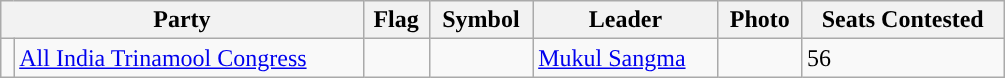<table class="wikitable"  width="53%">
<tr>
<th colspan="2">Party</th>
<th>Flag</th>
<th>Symbol</th>
<th>Leader</th>
<th>Photo</th>
<th>Seats Contested</th>
</tr>
<tr>
<td style="text-align:center; background:"></td>
<td><a href='#'>All India Trinamool Congress</a></td>
<td></td>
<td></td>
<td><a href='#'>Mukul Sangma</a></td>
<td></td>
<td>56</td>
</tr>
</table>
